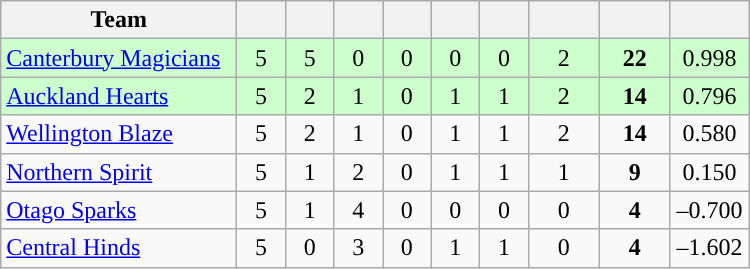<table class="wikitable" style="text-align:center">
<tr>
<th width="150">Team</th>
<th width="25"></th>
<th width="25"></th>
<th width="25"></th>
<th width="25"></th>
<th width="25"></th>
<th width="25"></th>
<th width="40"></th>
<th width="40"></th>
<th width="45"></th>
</tr>
<tr style="background:#cfc">
<td style="text-align:left"><a href='#'>Canterbury Magicians</a></td>
<td>5</td>
<td>5</td>
<td>0</td>
<td>0</td>
<td>0</td>
<td>0</td>
<td>2</td>
<td><strong>22</strong></td>
<td>0.998</td>
</tr>
<tr style="background:#cfc">
<td style="text-align:left"><a href='#'>Auckland Hearts</a></td>
<td>5</td>
<td>2</td>
<td>1</td>
<td>0</td>
<td>1</td>
<td>1</td>
<td>2</td>
<td><strong>14</strong></td>
<td>0.796</td>
</tr>
<tr>
<td style="text-align:left"><a href='#'>Wellington Blaze</a></td>
<td>5</td>
<td>2</td>
<td>1</td>
<td>0</td>
<td>1</td>
<td>1</td>
<td>2</td>
<td><strong>14</strong></td>
<td>0.580</td>
</tr>
<tr>
<td style="text-align:left"><a href='#'>Northern Spirit</a></td>
<td>5</td>
<td>1</td>
<td>2</td>
<td>0</td>
<td>1</td>
<td>1</td>
<td>1</td>
<td><strong>9</strong></td>
<td>0.150</td>
</tr>
<tr>
<td style="text-align:left"><a href='#'>Otago Sparks</a></td>
<td>5</td>
<td>1</td>
<td>4</td>
<td>0</td>
<td>0</td>
<td>0</td>
<td>0</td>
<td><strong>4</strong></td>
<td>–0.700</td>
</tr>
<tr>
<td style="text-align:left"><a href='#'>Central Hinds</a></td>
<td>5</td>
<td>0</td>
<td>3</td>
<td>0</td>
<td>1</td>
<td>1</td>
<td>0</td>
<td><strong>4</strong></td>
<td>–1.602</td>
</tr>
</table>
